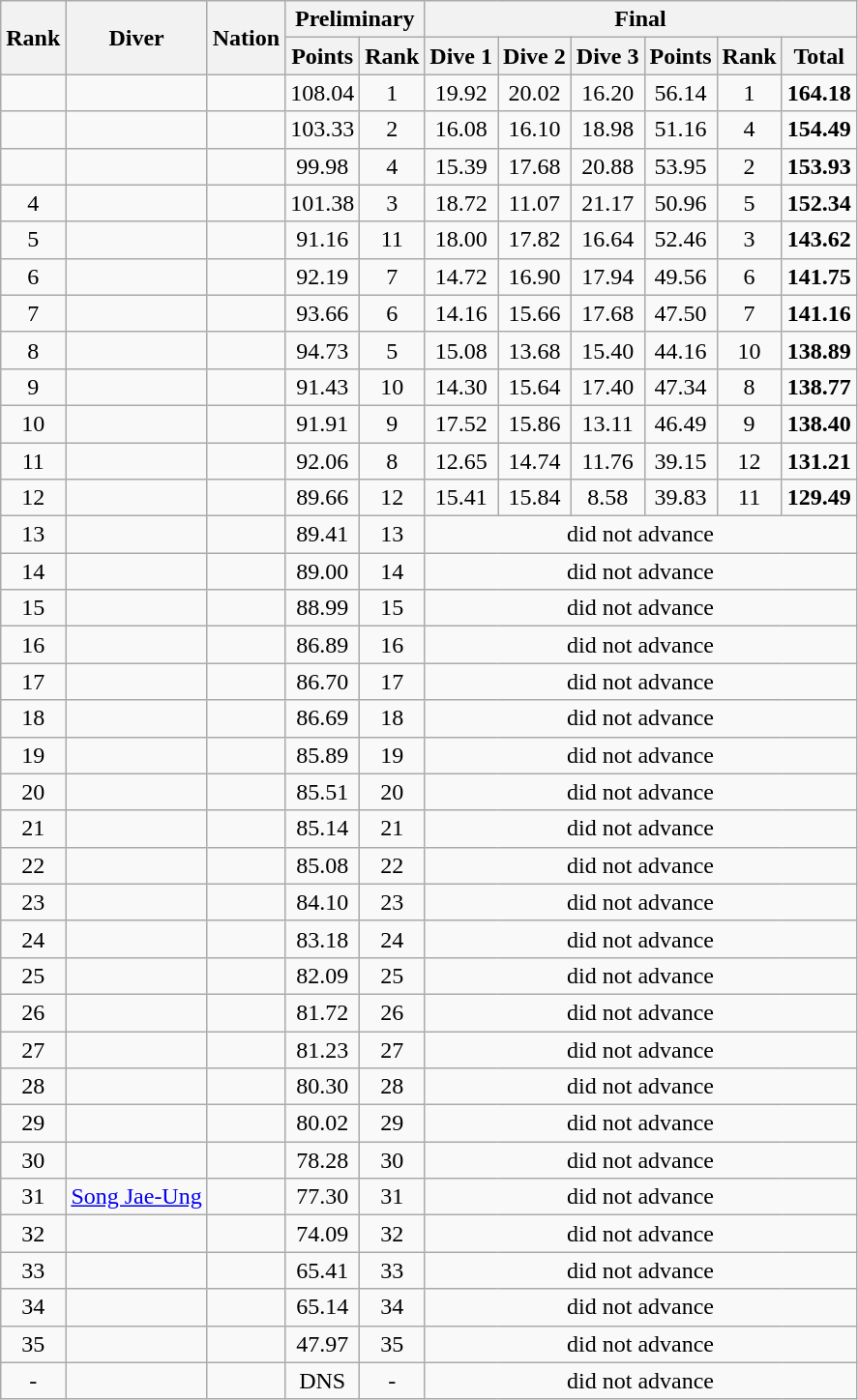<table class="wikitable sortable" style="text-align:center;">
<tr>
<th rowspan=2>Rank</th>
<th rowspan=2>Diver</th>
<th rowspan=2>Nation</th>
<th colspan=2>Preliminary</th>
<th colspan=6>Final</th>
</tr>
<tr>
<th>Points</th>
<th>Rank</th>
<th>Dive 1</th>
<th>Dive 2</th>
<th>Dive 3</th>
<th>Points</th>
<th>Rank</th>
<th>Total</th>
</tr>
<tr>
<td></td>
<td align=left></td>
<td align=left></td>
<td>108.04</td>
<td>1</td>
<td>19.92</td>
<td>20.02</td>
<td>16.20</td>
<td>56.14</td>
<td>1</td>
<td><strong>164.18</strong></td>
</tr>
<tr>
<td></td>
<td align=left></td>
<td align=left></td>
<td>103.33</td>
<td>2</td>
<td>16.08</td>
<td>16.10</td>
<td>18.98</td>
<td>51.16</td>
<td>4</td>
<td><strong>154.49</strong></td>
</tr>
<tr>
<td></td>
<td align=left></td>
<td align=left></td>
<td>99.98</td>
<td>4</td>
<td>15.39</td>
<td>17.68</td>
<td>20.88</td>
<td>53.95</td>
<td>2</td>
<td><strong>153.93</strong></td>
</tr>
<tr>
<td>4</td>
<td align=left></td>
<td align=left></td>
<td>101.38</td>
<td>3</td>
<td>18.72</td>
<td>11.07</td>
<td>21.17</td>
<td>50.96</td>
<td>5</td>
<td><strong>152.34</strong></td>
</tr>
<tr>
<td>5</td>
<td align=left></td>
<td align=left></td>
<td>91.16</td>
<td>11</td>
<td>18.00</td>
<td>17.82</td>
<td>16.64</td>
<td>52.46</td>
<td>3</td>
<td><strong>143.62</strong></td>
</tr>
<tr>
<td>6</td>
<td align=left></td>
<td align=left></td>
<td>92.19</td>
<td>7</td>
<td>14.72</td>
<td>16.90</td>
<td>17.94</td>
<td>49.56</td>
<td>6</td>
<td><strong>141.75</strong></td>
</tr>
<tr>
<td>7</td>
<td align=left></td>
<td align=left></td>
<td>93.66</td>
<td>6</td>
<td>14.16</td>
<td>15.66</td>
<td>17.68</td>
<td>47.50</td>
<td>7</td>
<td><strong>141.16</strong></td>
</tr>
<tr>
<td>8</td>
<td align=left></td>
<td align=left></td>
<td>94.73</td>
<td>5</td>
<td>15.08</td>
<td>13.68</td>
<td>15.40</td>
<td>44.16</td>
<td>10</td>
<td><strong>138.89</strong></td>
</tr>
<tr>
<td>9</td>
<td align=left></td>
<td align=left></td>
<td>91.43</td>
<td>10</td>
<td>14.30</td>
<td>15.64</td>
<td>17.40</td>
<td>47.34</td>
<td>8</td>
<td><strong>138.77</strong></td>
</tr>
<tr>
<td>10</td>
<td align=left></td>
<td align=left></td>
<td>91.91</td>
<td>9</td>
<td>17.52</td>
<td>15.86</td>
<td>13.11</td>
<td>46.49</td>
<td>9</td>
<td><strong>138.40</strong></td>
</tr>
<tr>
<td>11</td>
<td align=left></td>
<td align=left></td>
<td>92.06</td>
<td>8</td>
<td>12.65</td>
<td>14.74</td>
<td>11.76</td>
<td>39.15</td>
<td>12</td>
<td><strong>131.21</strong></td>
</tr>
<tr>
<td>12</td>
<td align=left></td>
<td align=left></td>
<td>89.66</td>
<td>12</td>
<td>15.41</td>
<td>15.84</td>
<td>8.58</td>
<td>39.83</td>
<td>11</td>
<td><strong>129.49</strong></td>
</tr>
<tr>
<td>13</td>
<td align=left></td>
<td align=left></td>
<td>89.41</td>
<td>13</td>
<td colspan=6>did not advance</td>
</tr>
<tr>
<td>14</td>
<td align=left></td>
<td align=left></td>
<td>89.00</td>
<td>14</td>
<td colspan=6>did not advance</td>
</tr>
<tr>
<td>15</td>
<td align=left></td>
<td align=left></td>
<td>88.99</td>
<td>15</td>
<td colspan=6>did not advance</td>
</tr>
<tr>
<td>16</td>
<td align=left></td>
<td align=left></td>
<td>86.89</td>
<td>16</td>
<td colspan=6>did not advance</td>
</tr>
<tr>
<td>17</td>
<td align=left></td>
<td align=left></td>
<td>86.70</td>
<td>17</td>
<td colspan=6>did not advance</td>
</tr>
<tr>
<td>18</td>
<td align=left></td>
<td align=left></td>
<td>86.69</td>
<td>18</td>
<td colspan=6>did not advance</td>
</tr>
<tr>
<td>19</td>
<td align=left></td>
<td align=left></td>
<td>85.89</td>
<td>19</td>
<td colspan=6>did not advance</td>
</tr>
<tr>
<td>20</td>
<td align=left></td>
<td align=left></td>
<td>85.51</td>
<td>20</td>
<td colspan=6>did not advance</td>
</tr>
<tr>
<td>21</td>
<td align=left></td>
<td align=left></td>
<td>85.14</td>
<td>21</td>
<td colspan=6>did not advance</td>
</tr>
<tr>
<td>22</td>
<td align=left></td>
<td align=left></td>
<td>85.08</td>
<td>22</td>
<td colspan=6>did not advance</td>
</tr>
<tr>
<td>23</td>
<td align=left></td>
<td align=left></td>
<td>84.10</td>
<td>23</td>
<td colspan=6>did not advance</td>
</tr>
<tr>
<td>24</td>
<td align=left></td>
<td align=left></td>
<td>83.18</td>
<td>24</td>
<td colspan=6>did not advance</td>
</tr>
<tr>
<td>25</td>
<td align=left></td>
<td align=left></td>
<td>82.09</td>
<td>25</td>
<td colspan=6>did not advance</td>
</tr>
<tr>
<td>26</td>
<td align=left></td>
<td align=left></td>
<td>81.72</td>
<td>26</td>
<td colspan=6>did not advance</td>
</tr>
<tr>
<td>27</td>
<td align=left></td>
<td align=left></td>
<td>81.23</td>
<td>27</td>
<td colspan=6>did not advance</td>
</tr>
<tr>
<td>28</td>
<td align=left></td>
<td align=left></td>
<td>80.30</td>
<td>28</td>
<td colspan=6>did not advance</td>
</tr>
<tr>
<td>29</td>
<td align=left></td>
<td align=left></td>
<td>80.02</td>
<td>29</td>
<td colspan=6>did not advance</td>
</tr>
<tr>
<td>30</td>
<td align=left></td>
<td align=left></td>
<td>78.28</td>
<td>30</td>
<td colspan=6>did not advance</td>
</tr>
<tr>
<td>31</td>
<td align=left><a href='#'>Song Jae-Ung</a></td>
<td align=left></td>
<td>77.30</td>
<td>31</td>
<td colspan=6>did not advance</td>
</tr>
<tr>
<td>32</td>
<td align=left></td>
<td align=left></td>
<td>74.09</td>
<td>32</td>
<td colspan=6>did not advance</td>
</tr>
<tr>
<td>33</td>
<td align=left></td>
<td align=left></td>
<td>65.41</td>
<td>33</td>
<td colspan=6>did not advance</td>
</tr>
<tr>
<td>34</td>
<td align=left></td>
<td align=left></td>
<td>65.14</td>
<td>34</td>
<td colspan=6>did not advance</td>
</tr>
<tr>
<td>35</td>
<td align=left></td>
<td align=left></td>
<td>47.97</td>
<td>35</td>
<td colspan=6>did not advance</td>
</tr>
<tr>
<td>-</td>
<td align=left></td>
<td align=left></td>
<td>DNS</td>
<td>-</td>
<td colspan=6>did not advance</td>
</tr>
</table>
